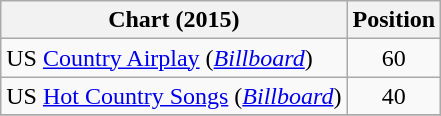<table class="wikitable sortable">
<tr>
<th scope="col">Chart (2015)</th>
<th scope="col">Position</th>
</tr>
<tr>
<td>US <a href='#'>Country Airplay</a> (<em><a href='#'>Billboard</a></em>)</td>
<td align="center">60</td>
</tr>
<tr>
<td>US <a href='#'>Hot Country Songs</a> (<em><a href='#'>Billboard</a></em>)</td>
<td align="center">40</td>
</tr>
<tr>
</tr>
</table>
